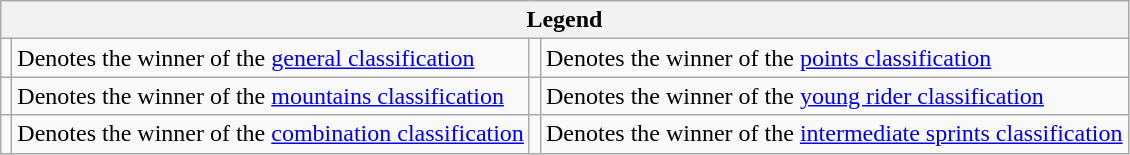<table class="wikitable">
<tr>
<th scope="col" colspan="4">Legend</th>
</tr>
<tr>
<td></td>
<td>Denotes the winner of the <a href='#'>general classification</a></td>
<td></td>
<td>Denotes the winner of the <a href='#'>points classification</a></td>
</tr>
<tr>
<td></td>
<td>Denotes the winner of the <a href='#'>mountains classification</a></td>
<td></td>
<td>Denotes the winner of the <a href='#'>young rider classification</a></td>
</tr>
<tr>
<td></td>
<td>Denotes the winner of the <a href='#'>combination classification</a></td>
<td></td>
<td>Denotes the winner of the <a href='#'>intermediate sprints classification</a></td>
</tr>
</table>
